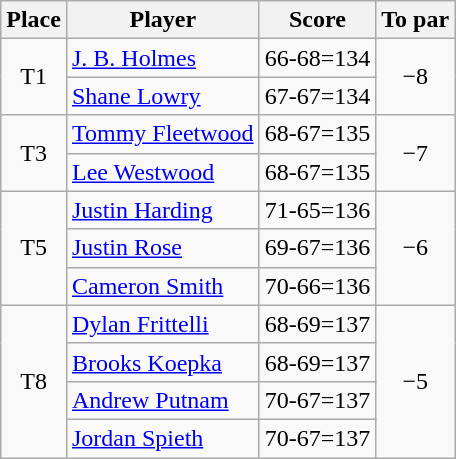<table class="wikitable">
<tr>
<th>Place</th>
<th>Player</th>
<th>Score</th>
<th>To par</th>
</tr>
<tr>
<td align=center rowspan=2>T1</td>
<td> <a href='#'>J. B. Holmes</a></td>
<td align=center>66-68=134</td>
<td align=center rowspan=2>−8</td>
</tr>
<tr>
<td> <a href='#'>Shane Lowry</a></td>
<td align=center>67-67=134</td>
</tr>
<tr>
<td align=center rowspan=2>T3</td>
<td> <a href='#'>Tommy Fleetwood</a></td>
<td align=center>68-67=135</td>
<td align=center rowspan=2>−7</td>
</tr>
<tr>
<td> <a href='#'>Lee Westwood</a></td>
<td align=center>68-67=135</td>
</tr>
<tr>
<td align=center rowspan=3>T5</td>
<td> <a href='#'>Justin Harding</a></td>
<td align=center>71-65=136</td>
<td align=center rowspan=3>−6</td>
</tr>
<tr>
<td> <a href='#'>Justin Rose</a></td>
<td align=center>69-67=136</td>
</tr>
<tr>
<td> <a href='#'>Cameron Smith</a></td>
<td align=center>70-66=136</td>
</tr>
<tr>
<td align=center rowspan=4>T8</td>
<td> <a href='#'>Dylan Frittelli</a></td>
<td align=center>68-69=137</td>
<td align=center rowspan=4>−5</td>
</tr>
<tr>
<td> <a href='#'>Brooks Koepka</a></td>
<td align=center>68-69=137</td>
</tr>
<tr>
<td> <a href='#'>Andrew Putnam</a></td>
<td align=center>70-67=137</td>
</tr>
<tr>
<td> <a href='#'>Jordan Spieth</a></td>
<td align=center>70-67=137</td>
</tr>
</table>
